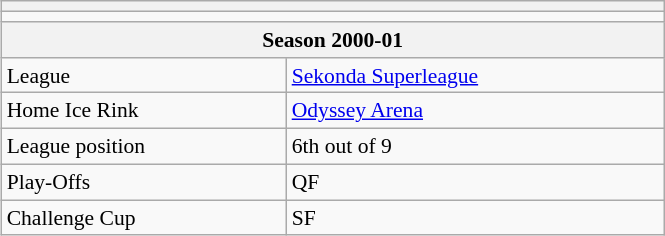<table width=35% class="wikitable" style="float:right; font-size: 90%; text-align: left;">
<tr>
<th colspan=2></th>
</tr>
<tr>
<td colspan="2" style="text-align:center;"></td>
</tr>
<tr>
<th colspan="2" style="text-align:center;"><strong>Season 2000-01</strong></th>
</tr>
<tr>
<td>League</td>
<td><a href='#'>Sekonda Superleague</a></td>
</tr>
<tr>
<td>Home Ice Rink</td>
<td><a href='#'>Odyssey Arena</a></td>
</tr>
<tr>
<td>League position</td>
<td>6th out of 9</td>
</tr>
<tr>
<td>Play-Offs</td>
<td>QF</td>
</tr>
<tr>
<td>Challenge Cup</td>
<td>SF</td>
</tr>
</table>
